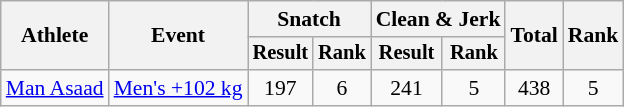<table class="wikitable" style="font-size:90%">
<tr>
<th rowspan="2">Athlete</th>
<th rowspan="2">Event</th>
<th colspan="2">Snatch</th>
<th colspan="2">Clean & Jerk</th>
<th rowspan="2">Total</th>
<th rowspan="2">Rank</th>
</tr>
<tr style="font-size:95%">
<th>Result</th>
<th>Rank</th>
<th>Result</th>
<th>Rank</th>
</tr>
<tr align=center>
<td align=left><a href='#'>Man Asaad</a></td>
<td align=left><a href='#'>Men's +102 kg</a></td>
<td>197</td>
<td>6</td>
<td>241</td>
<td>5</td>
<td>438</td>
<td>5</td>
</tr>
</table>
